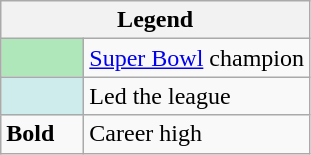<table class="wikitable">
<tr>
<th colspan="2">Legend</th>
</tr>
<tr>
<td style="background:#afe6ba; width:3em;"></td>
<td><a href='#'>Super Bowl</a> champion</td>
</tr>
<tr>
<td style="background:#cfecec; width:3em;"></td>
<td>Led the league</td>
</tr>
<tr>
<td><strong>Bold</strong></td>
<td>Career high</td>
</tr>
</table>
